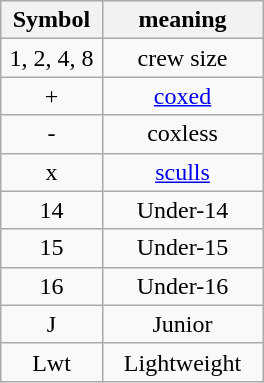<table class="wikitable" style="margin:1em auto; text-align:center;">
<tr>
<th width=60>Symbol</th>
<th width=100>meaning</th>
</tr>
<tr>
<td>1, 2, 4, 8</td>
<td>crew size</td>
</tr>
<tr>
<td>+</td>
<td><a href='#'>coxed</a></td>
</tr>
<tr>
<td>-</td>
<td>coxless</td>
</tr>
<tr>
<td>x</td>
<td><a href='#'>sculls</a></td>
</tr>
<tr>
<td>14</td>
<td>Under-14</td>
</tr>
<tr>
<td>15</td>
<td>Under-15</td>
</tr>
<tr>
<td>16</td>
<td>Under-16</td>
</tr>
<tr>
<td>J</td>
<td>Junior</td>
</tr>
<tr>
<td>Lwt</td>
<td>Lightweight</td>
</tr>
</table>
